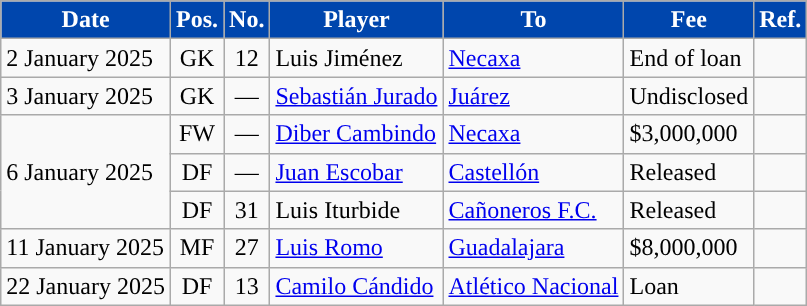<table class="wikitable plainrowheaders sortable">
<tr>
<th style="background:#0046AD; color:#ffffff; ">Date</th>
<th style="background:#0046AD; color:#ffffff; ">Pos.</th>
<th style="background:#0046AD; color:#ffffff; ">No.</th>
<th style="background:#0046AD; color:#ffffff; ">Player</th>
<th style="background:#0046AD; color:#ffffff; ">To</th>
<th style="background:#0046AD; color:#ffffff; ">Fee</th>
<th style="background:#0046AD; color:#ffffff; ">Ref.</th>
</tr>
<tr>
<td>2 January 2025</td>
<td style="text-align:center;">GK</td>
<td style="text-align:center;">12</td>
<td style="text-align:left;"> Luis Jiménez</td>
<td style="text-align:left;"> <a href='#'>Necaxa</a></td>
<td> End of loan</td>
<td></td>
</tr>
<tr>
<td>3 January 2025</td>
<td style="text-align:center;">GK</td>
<td style="text-align:center;">—</td>
<td style="text-align:left;"> <a href='#'>Sebastián Jurado</a></td>
<td style="text-align:left;"> <a href='#'>Juárez</a></td>
<td> Undisclosed</td>
<td></td>
</tr>
<tr>
<td rowspan="3">6 January 2025</td>
<td style="text-align:center;">FW</td>
<td style="text-align:center;">—</td>
<td style="text-align:left;"> <a href='#'>Diber Cambindo</a></td>
<td style="text-align:left;"> <a href='#'>Necaxa</a></td>
<td> $3,000,000</td>
<td></td>
</tr>
<tr>
<td style="text-align:center;">DF</td>
<td style="text-align:center;">—</td>
<td style="text-align:left;"> <a href='#'>Juan Escobar</a></td>
<td style="text-align:left;"> <a href='#'>Castellón</a></td>
<td> Released</td>
<td></td>
</tr>
<tr>
<td style="text-align:center;">DF</td>
<td style="text-align:center;">31</td>
<td style="text-align:left;"> Luis Iturbide</td>
<td style="text-align:left;"> <a href='#'>Cañoneros F.C.</a></td>
<td> Released</td>
<td></td>
</tr>
<tr>
<td>11 January 2025</td>
<td style="text-align:center;">MF</td>
<td style="text-align:center;">27</td>
<td style="text-align:left;"> <a href='#'>Luis Romo</a></td>
<td style="text-align:left;"> <a href='#'>Guadalajara</a></td>
<td>$8,000,000</td>
<td></td>
</tr>
<tr>
<td>22 January 2025</td>
<td style="text-align:center;">DF</td>
<td style="text-align:center;">13</td>
<td style="text-align:left;"> <a href='#'>Camilo Cándido</a></td>
<td style="text-align:left;"> <a href='#'>Atlético Nacional</a></td>
<td>Loan</td>
<td></td>
</tr>
</table>
